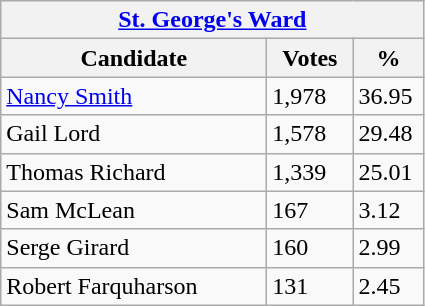<table class="wikitable">
<tr>
<th colspan="3"><a href='#'>St. George's Ward</a></th>
</tr>
<tr>
<th style="width: 170px">Candidate</th>
<th style="width: 50px">Votes</th>
<th style="width: 40px">%</th>
</tr>
<tr>
<td><a href='#'>Nancy Smith</a></td>
<td>1,978</td>
<td>36.95</td>
</tr>
<tr>
<td>Gail Lord</td>
<td>1,578</td>
<td>29.48</td>
</tr>
<tr>
<td>Thomas Richard</td>
<td>1,339</td>
<td>25.01</td>
</tr>
<tr>
<td>Sam McLean</td>
<td>167</td>
<td>3.12</td>
</tr>
<tr>
<td>Serge Girard</td>
<td>160</td>
<td>2.99</td>
</tr>
<tr>
<td>Robert Farquharson</td>
<td>131</td>
<td>2.45</td>
</tr>
</table>
